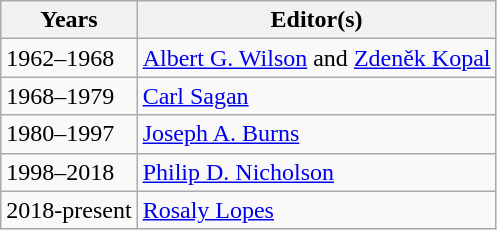<table class="wikitable">
<tr>
<th>Years</th>
<th>Editor(s)</th>
</tr>
<tr>
<td>1962–1968</td>
<td><a href='#'>Albert G. Wilson</a> and <a href='#'>Zdeněk Kopal</a></td>
</tr>
<tr>
<td>1968–1979</td>
<td><a href='#'>Carl Sagan</a></td>
</tr>
<tr>
<td>1980–1997</td>
<td><a href='#'>Joseph A. Burns</a></td>
</tr>
<tr>
<td>1998–2018</td>
<td><a href='#'>Philip D. Nicholson</a></td>
</tr>
<tr>
<td>2018-present</td>
<td><a href='#'>Rosaly Lopes</a></td>
</tr>
</table>
